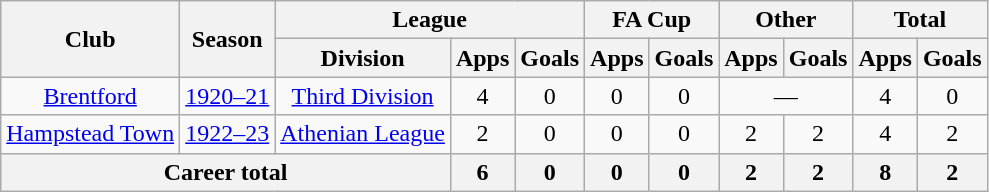<table class="wikitable" style="text-align: center;">
<tr>
<th rowspan="2">Club</th>
<th rowspan="2">Season</th>
<th colspan="3">League</th>
<th colspan="2">FA Cup</th>
<th colspan="2">Other</th>
<th colspan="2">Total</th>
</tr>
<tr>
<th>Division</th>
<th>Apps</th>
<th>Goals</th>
<th>Apps</th>
<th>Goals</th>
<th>Apps</th>
<th>Goals</th>
<th>Apps</th>
<th>Goals</th>
</tr>
<tr>
<td><a href='#'>Brentford</a></td>
<td><a href='#'>1920–21</a></td>
<td><a href='#'>Third Division</a></td>
<td>4</td>
<td>0</td>
<td>0</td>
<td>0</td>
<td colspan="2">—</td>
<td>4</td>
<td>0</td>
</tr>
<tr>
<td><a href='#'>Hampstead Town</a></td>
<td><a href='#'>1922–23</a></td>
<td><a href='#'>Athenian League</a></td>
<td>2</td>
<td>0</td>
<td>0</td>
<td>0</td>
<td>2</td>
<td>2</td>
<td>4</td>
<td>2</td>
</tr>
<tr>
<th colspan="3">Career total</th>
<th>6</th>
<th>0</th>
<th>0</th>
<th>0</th>
<th>2</th>
<th>2</th>
<th>8</th>
<th>2</th>
</tr>
</table>
